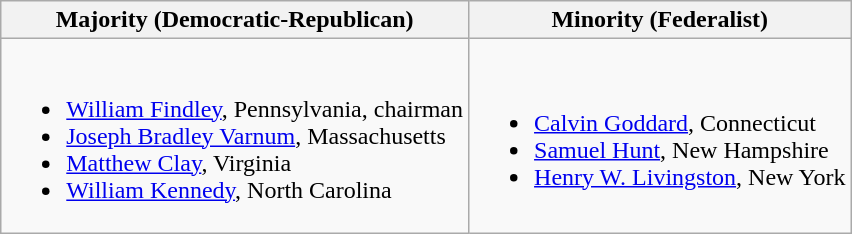<table class=wikitable>
<tr>
<th>Majority (Democratic-Republican)</th>
<th>Minority (Federalist)</th>
</tr>
<tr>
<td><br><ul><li><a href='#'>William Findley</a>, Pennsylvania, chairman</li><li><a href='#'>Joseph Bradley Varnum</a>, Massachusetts</li><li><a href='#'>Matthew Clay</a>, Virginia</li><li><a href='#'>William Kennedy</a>, North Carolina</li></ul></td>
<td><br><ul><li><a href='#'>Calvin Goddard</a>, Connecticut</li><li><a href='#'>Samuel Hunt</a>, New Hampshire</li><li><a href='#'>Henry W. Livingston</a>, New York</li></ul></td>
</tr>
</table>
